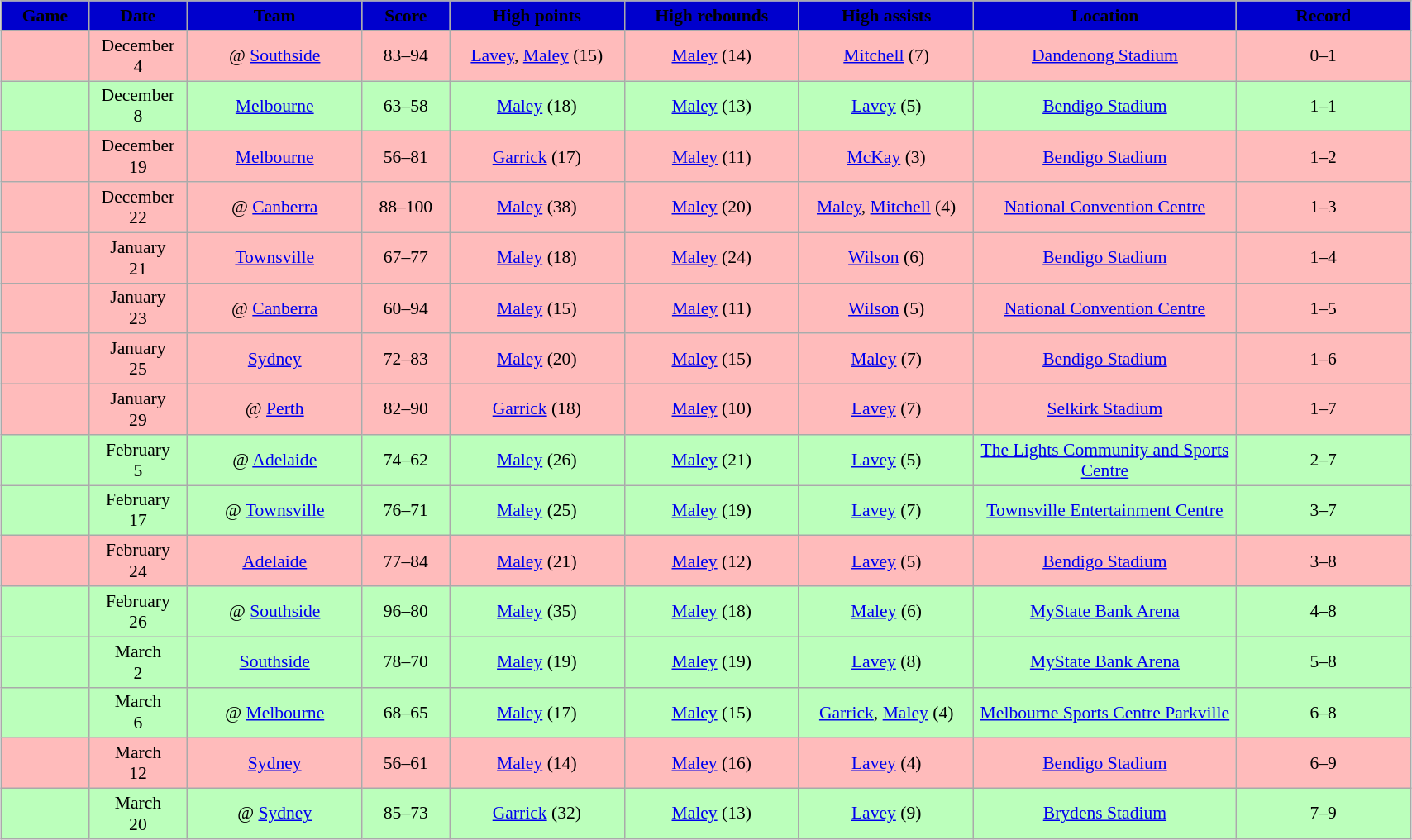<table class="wikitable" style="font-size:90%; text-align: center; width: 90%; margin:1em auto;">
<tr>
<th style="background:#0000CD; width: 5%;"><span>Game</span></th>
<th style="background:#0000CD; width: 5%;"><span>Date</span></th>
<th style="background:#0000CD; width: 10%;"><span>Team</span></th>
<th style="background:#0000CD; width: 5%;"><span>Score</span></th>
<th style="background:#0000CD; width: 10%;"><span>High points</span></th>
<th style="background:#0000CD; width: 10%;"><span>High rebounds</span></th>
<th style="background:#0000CD; width: 10%;"><span>High assists</span></th>
<th style="background:#0000CD; width: 15%;"><span>Location</span></th>
<th style="background:#0000CD; width: 10%;"><span>Record</span></th>
</tr>
<tr style= "background:#fbb;">
<td></td>
<td>December <br> 4</td>
<td>@ <a href='#'>Southside</a></td>
<td>83–94</td>
<td><a href='#'>Lavey</a>, <a href='#'>Maley</a> (15)</td>
<td><a href='#'>Maley</a> (14)</td>
<td><a href='#'>Mitchell</a> (7)</td>
<td><a href='#'>Dandenong Stadium</a></td>
<td>0–1</td>
</tr>
<tr style= "background:#bfb;">
<td></td>
<td>December <br> 8</td>
<td><a href='#'>Melbourne</a></td>
<td>63–58</td>
<td><a href='#'>Maley</a> (18)</td>
<td><a href='#'>Maley</a> (13)</td>
<td><a href='#'>Lavey</a> (5)</td>
<td><a href='#'>Bendigo Stadium</a></td>
<td>1–1</td>
</tr>
<tr style= "background:#fbb;">
<td></td>
<td>December <br> 19</td>
<td><a href='#'>Melbourne</a></td>
<td>56–81</td>
<td><a href='#'>Garrick</a> (17)</td>
<td><a href='#'>Maley</a> (11)</td>
<td><a href='#'>McKay</a> (3)</td>
<td><a href='#'>Bendigo Stadium</a></td>
<td>1–2</td>
</tr>
<tr style= "background:#fbb;">
<td></td>
<td>December <br> 22</td>
<td>@ <a href='#'>Canberra</a></td>
<td>88–100</td>
<td><a href='#'>Maley</a> (38)</td>
<td><a href='#'>Maley</a> (20)</td>
<td><a href='#'>Maley</a>, <a href='#'>Mitchell</a> (4)</td>
<td><a href='#'>National Convention Centre</a></td>
<td>1–3</td>
</tr>
<tr style= "background:#fbb;">
<td></td>
<td>January <br> 21</td>
<td><a href='#'>Townsville</a></td>
<td>67–77</td>
<td><a href='#'>Maley</a> (18)</td>
<td><a href='#'>Maley</a> (24)</td>
<td><a href='#'>Wilson</a> (6)</td>
<td><a href='#'>Bendigo Stadium</a></td>
<td>1–4</td>
</tr>
<tr style= "background:#fbb;">
<td></td>
<td>January <br> 23</td>
<td>@ <a href='#'>Canberra</a></td>
<td>60–94</td>
<td><a href='#'>Maley</a> (15)</td>
<td><a href='#'>Maley</a> (11)</td>
<td><a href='#'>Wilson</a> (5)</td>
<td><a href='#'>National Convention Centre</a></td>
<td>1–5</td>
</tr>
<tr style= "background:#fbb;">
<td></td>
<td>January <br> 25</td>
<td><a href='#'>Sydney</a></td>
<td>72–83</td>
<td><a href='#'>Maley</a> (20)</td>
<td><a href='#'>Maley</a> (15)</td>
<td><a href='#'>Maley</a> (7)</td>
<td><a href='#'>Bendigo Stadium</a></td>
<td>1–6</td>
</tr>
<tr style= "background:#fbb;">
<td></td>
<td>January <br> 29</td>
<td>@ <a href='#'>Perth</a></td>
<td>82–90</td>
<td><a href='#'>Garrick</a> (18)</td>
<td><a href='#'>Maley</a> (10)</td>
<td><a href='#'>Lavey</a> (7)</td>
<td><a href='#'>Selkirk Stadium</a></td>
<td>1–7</td>
</tr>
<tr style= "background:#bfb;">
<td></td>
<td>February <br> 5</td>
<td>@ <a href='#'>Adelaide</a></td>
<td>74–62</td>
<td><a href='#'>Maley</a> (26)</td>
<td><a href='#'>Maley</a> (21)</td>
<td><a href='#'>Lavey</a> (5)</td>
<td><a href='#'>The Lights Community and Sports Centre</a></td>
<td>2–7</td>
</tr>
<tr style= "background:#bfb;">
<td></td>
<td>February <br> 17</td>
<td>@ <a href='#'>Townsville</a></td>
<td>76–71</td>
<td><a href='#'>Maley</a> (25)</td>
<td><a href='#'>Maley</a> (19)</td>
<td><a href='#'>Lavey</a> (7)</td>
<td><a href='#'>Townsville Entertainment Centre</a></td>
<td>3–7</td>
</tr>
<tr style= "background:#fbb;">
<td></td>
<td>February <br> 24</td>
<td><a href='#'>Adelaide</a></td>
<td>77–84</td>
<td><a href='#'>Maley</a> (21)</td>
<td><a href='#'>Maley</a> (12)</td>
<td><a href='#'>Lavey</a> (5)</td>
<td><a href='#'>Bendigo Stadium</a></td>
<td>3–8</td>
</tr>
<tr style= "background:#bfb;">
<td></td>
<td>February <br> 26</td>
<td>@ <a href='#'>Southside</a></td>
<td>96–80</td>
<td><a href='#'>Maley</a> (35)</td>
<td><a href='#'>Maley</a> (18)</td>
<td><a href='#'>Maley</a> (6)</td>
<td><a href='#'>MyState Bank Arena</a></td>
<td>4–8</td>
</tr>
<tr style= "background:#bfb;">
<td></td>
<td>March <br> 2</td>
<td><a href='#'>Southside</a></td>
<td>78–70</td>
<td><a href='#'>Maley</a> (19)</td>
<td><a href='#'>Maley</a> (19)</td>
<td><a href='#'>Lavey</a> (8)</td>
<td><a href='#'>MyState Bank Arena</a></td>
<td>5–8</td>
</tr>
<tr style= "background:#bfb;">
<td></td>
<td>March <br> 6</td>
<td>@ <a href='#'>Melbourne</a></td>
<td>68–65</td>
<td><a href='#'>Maley</a> (17)</td>
<td><a href='#'>Maley</a> (15)</td>
<td><a href='#'>Garrick</a>, <a href='#'>Maley</a> (4)</td>
<td><a href='#'>Melbourne Sports Centre Parkville</a></td>
<td>6–8</td>
</tr>
<tr style= "background:#fbb;">
<td></td>
<td>March <br> 12</td>
<td><a href='#'>Sydney</a></td>
<td>56–61</td>
<td><a href='#'>Maley</a> (14)</td>
<td><a href='#'>Maley</a> (16)</td>
<td><a href='#'>Lavey</a> (4)</td>
<td><a href='#'>Bendigo Stadium</a></td>
<td>6–9</td>
</tr>
<tr style= "background:#bfb;">
<td></td>
<td>March <br> 20</td>
<td>@ <a href='#'>Sydney</a></td>
<td>85–73</td>
<td><a href='#'>Garrick</a> (32)</td>
<td><a href='#'>Maley</a> (13)</td>
<td><a href='#'>Lavey</a> (9)</td>
<td><a href='#'>Brydens Stadium</a></td>
<td>7–9</td>
</tr>
</table>
